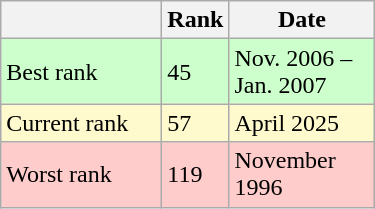<table class="wikitable">
<tr>
<th style="width:100px;"></th>
<th style="width:10px;">Rank</th>
<th style="width:90px;">Date</th>
</tr>
<tr style="background:#cfc;">
<td>Best rank</td>
<td>45</td>
<td>Nov. 2006 – Jan. 2007</td>
</tr>
<tr style="background:#fffacd;">
<td>Current rank</td>
<td>57</td>
<td>April 2025</td>
</tr>
<tr style="background:#fcc;">
<td>Worst rank</td>
<td>119</td>
<td>November 1996</td>
</tr>
</table>
